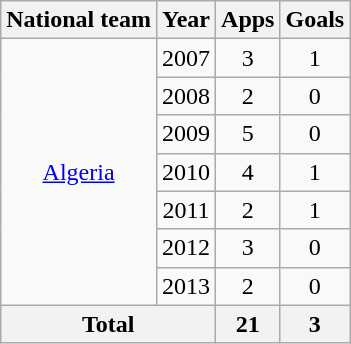<table class="wikitable" style="text-align: center;">
<tr>
<th>National team</th>
<th>Year</th>
<th>Apps</th>
<th>Goals</th>
</tr>
<tr>
<td rowspan="7"><a href='#'>Algeria</a></td>
<td>2007</td>
<td>3</td>
<td>1</td>
</tr>
<tr>
<td>2008</td>
<td>2</td>
<td>0</td>
</tr>
<tr>
<td>2009</td>
<td>5</td>
<td>0</td>
</tr>
<tr>
<td>2010</td>
<td>4</td>
<td>1</td>
</tr>
<tr>
<td>2011</td>
<td>2</td>
<td>1</td>
</tr>
<tr>
<td>2012</td>
<td>3</td>
<td>0</td>
</tr>
<tr>
<td>2013</td>
<td>2</td>
<td>0</td>
</tr>
<tr>
<th colspan="2">Total</th>
<th>21</th>
<th>3</th>
</tr>
</table>
